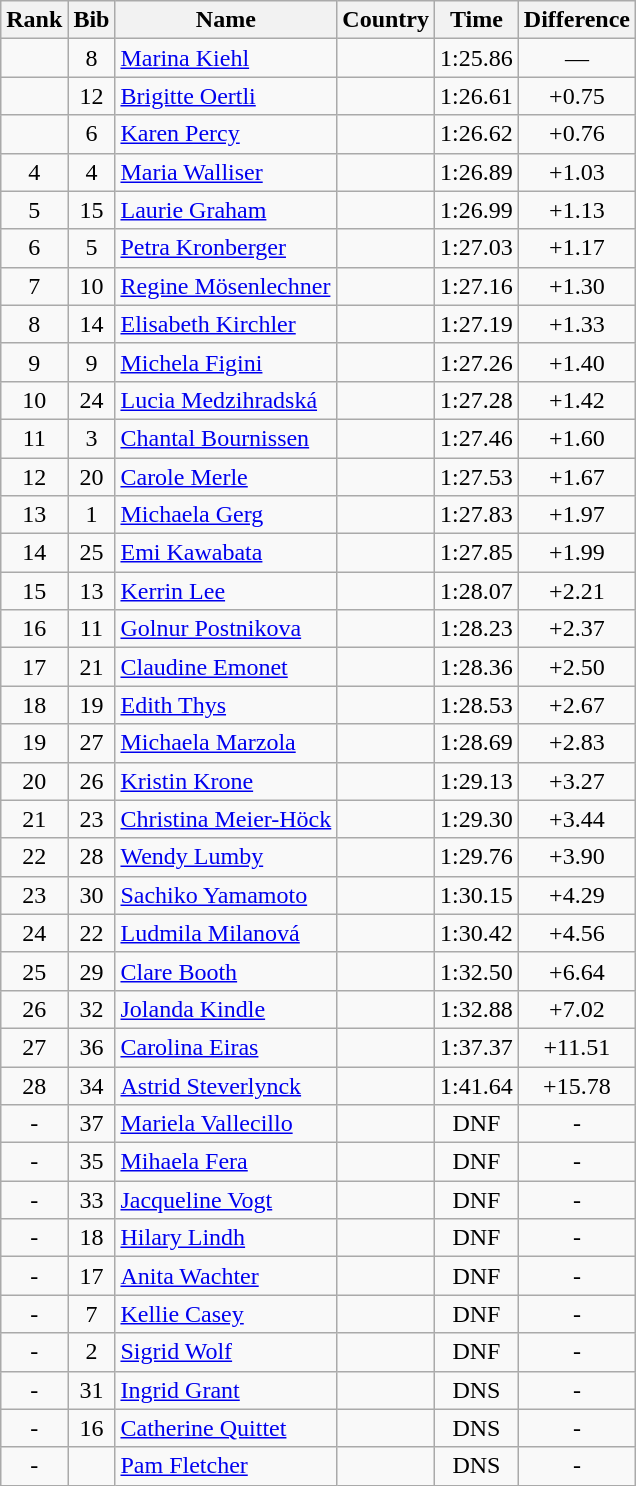<table class="wikitable sortable" style="text-align:center">
<tr>
<th>Rank</th>
<th>Bib</th>
<th>Name</th>
<th>Country</th>
<th>Time</th>
<th>Difference</th>
</tr>
<tr>
<td></td>
<td>8</td>
<td align=left><a href='#'>Marina Kiehl</a></td>
<td align=left></td>
<td>1:25.86</td>
<td>—</td>
</tr>
<tr>
<td></td>
<td>12</td>
<td align=left><a href='#'>Brigitte Oertli</a></td>
<td align=left></td>
<td>1:26.61</td>
<td>+0.75</td>
</tr>
<tr>
<td></td>
<td>6</td>
<td align=left><a href='#'>Karen Percy</a></td>
<td align=left></td>
<td>1:26.62</td>
<td>+0.76</td>
</tr>
<tr>
<td>4</td>
<td>4</td>
<td align=left><a href='#'>Maria Walliser</a></td>
<td align=left></td>
<td>1:26.89</td>
<td>+1.03</td>
</tr>
<tr>
<td>5</td>
<td>15</td>
<td align=left><a href='#'>Laurie Graham</a></td>
<td align=left></td>
<td>1:26.99</td>
<td>+1.13</td>
</tr>
<tr>
<td>6</td>
<td>5</td>
<td align=left><a href='#'>Petra Kronberger</a></td>
<td align=left></td>
<td>1:27.03</td>
<td>+1.17</td>
</tr>
<tr>
<td>7</td>
<td>10</td>
<td align=left><a href='#'>Regine Mösenlechner</a></td>
<td align=left></td>
<td>1:27.16</td>
<td>+1.30</td>
</tr>
<tr>
<td>8</td>
<td>14</td>
<td align=left><a href='#'>Elisabeth Kirchler</a></td>
<td align=left></td>
<td>1:27.19</td>
<td>+1.33</td>
</tr>
<tr>
<td>9</td>
<td>9</td>
<td align=left><a href='#'>Michela Figini</a></td>
<td align=left></td>
<td>1:27.26</td>
<td>+1.40</td>
</tr>
<tr>
<td>10</td>
<td>24</td>
<td align=left><a href='#'>Lucia Medzihradská</a></td>
<td align=left></td>
<td>1:27.28</td>
<td>+1.42</td>
</tr>
<tr>
<td>11</td>
<td>3</td>
<td align=left><a href='#'>Chantal Bournissen</a></td>
<td align=left></td>
<td>1:27.46</td>
<td>+1.60</td>
</tr>
<tr>
<td>12</td>
<td>20</td>
<td align=left><a href='#'>Carole Merle</a></td>
<td align=left></td>
<td>1:27.53</td>
<td>+1.67</td>
</tr>
<tr>
<td>13</td>
<td>1</td>
<td align=left><a href='#'>Michaela Gerg</a></td>
<td align=left></td>
<td>1:27.83</td>
<td>+1.97</td>
</tr>
<tr>
<td>14</td>
<td>25</td>
<td align=left><a href='#'>Emi Kawabata</a></td>
<td align=left></td>
<td>1:27.85</td>
<td>+1.99</td>
</tr>
<tr>
<td>15</td>
<td>13</td>
<td align=left><a href='#'>Kerrin Lee</a></td>
<td align=left></td>
<td>1:28.07</td>
<td>+2.21</td>
</tr>
<tr>
<td>16</td>
<td>11</td>
<td align=left><a href='#'>Golnur Postnikova</a></td>
<td align=left></td>
<td>1:28.23</td>
<td>+2.37</td>
</tr>
<tr>
<td>17</td>
<td>21</td>
<td align=left><a href='#'>Claudine Emonet</a></td>
<td align=left></td>
<td>1:28.36</td>
<td>+2.50</td>
</tr>
<tr>
<td>18</td>
<td>19</td>
<td align=left><a href='#'>Edith Thys</a></td>
<td align=left></td>
<td>1:28.53</td>
<td>+2.67</td>
</tr>
<tr>
<td>19</td>
<td>27</td>
<td align=left><a href='#'>Michaela Marzola</a></td>
<td align=left></td>
<td>1:28.69</td>
<td>+2.83</td>
</tr>
<tr>
<td>20</td>
<td>26</td>
<td align=left><a href='#'>Kristin Krone</a></td>
<td align=left></td>
<td>1:29.13</td>
<td>+3.27</td>
</tr>
<tr>
<td>21</td>
<td>23</td>
<td align=left><a href='#'>Christina Meier-Höck</a></td>
<td align=left></td>
<td>1:29.30</td>
<td>+3.44</td>
</tr>
<tr>
<td>22</td>
<td>28</td>
<td align=left><a href='#'>Wendy Lumby</a></td>
<td align=left></td>
<td>1:29.76</td>
<td>+3.90</td>
</tr>
<tr>
<td>23</td>
<td>30</td>
<td align=left><a href='#'>Sachiko Yamamoto</a></td>
<td align=left></td>
<td>1:30.15</td>
<td>+4.29</td>
</tr>
<tr>
<td>24</td>
<td>22</td>
<td align=left><a href='#'>Ludmila Milanová</a></td>
<td align=left></td>
<td>1:30.42</td>
<td>+4.56</td>
</tr>
<tr>
<td>25</td>
<td>29</td>
<td align=left><a href='#'>Clare Booth</a></td>
<td align=left></td>
<td>1:32.50</td>
<td>+6.64</td>
</tr>
<tr>
<td>26</td>
<td>32</td>
<td align=left><a href='#'>Jolanda Kindle</a></td>
<td align=left></td>
<td>1:32.88</td>
<td>+7.02</td>
</tr>
<tr>
<td>27</td>
<td>36</td>
<td align=left><a href='#'>Carolina Eiras</a></td>
<td align=left></td>
<td>1:37.37</td>
<td>+11.51</td>
</tr>
<tr>
<td>28</td>
<td>34</td>
<td align=left><a href='#'>Astrid Steverlynck</a></td>
<td align=left></td>
<td>1:41.64</td>
<td>+15.78</td>
</tr>
<tr>
<td>-</td>
<td>37</td>
<td align=left><a href='#'>Mariela Vallecillo</a></td>
<td align=left></td>
<td>DNF</td>
<td>-</td>
</tr>
<tr>
<td>-</td>
<td>35</td>
<td align=left><a href='#'>Mihaela Fera</a></td>
<td align=left></td>
<td>DNF</td>
<td>-</td>
</tr>
<tr>
<td>-</td>
<td>33</td>
<td align=left><a href='#'>Jacqueline Vogt</a></td>
<td align=left></td>
<td>DNF</td>
<td>-</td>
</tr>
<tr>
<td>-</td>
<td>18</td>
<td align=left><a href='#'>Hilary Lindh</a></td>
<td align=left></td>
<td>DNF</td>
<td>-</td>
</tr>
<tr>
<td>-</td>
<td>17</td>
<td align=left><a href='#'>Anita Wachter</a></td>
<td align=left></td>
<td>DNF</td>
<td>-</td>
</tr>
<tr>
<td>-</td>
<td>7</td>
<td align=left><a href='#'>Kellie Casey</a></td>
<td align=left></td>
<td>DNF</td>
<td>-</td>
</tr>
<tr>
<td>-</td>
<td>2</td>
<td align=left><a href='#'>Sigrid Wolf</a></td>
<td align=left></td>
<td>DNF</td>
<td>-</td>
</tr>
<tr>
<td>-</td>
<td>31</td>
<td align=left><a href='#'>Ingrid Grant</a></td>
<td align=left></td>
<td>DNS</td>
<td>-</td>
</tr>
<tr>
<td>-</td>
<td>16</td>
<td align=left><a href='#'>Catherine Quittet</a></td>
<td align=left></td>
<td>DNS</td>
<td>-</td>
</tr>
<tr>
<td>-</td>
<td></td>
<td align=left><a href='#'>Pam Fletcher</a></td>
<td align=left></td>
<td>DNS</td>
<td>-</td>
</tr>
</table>
